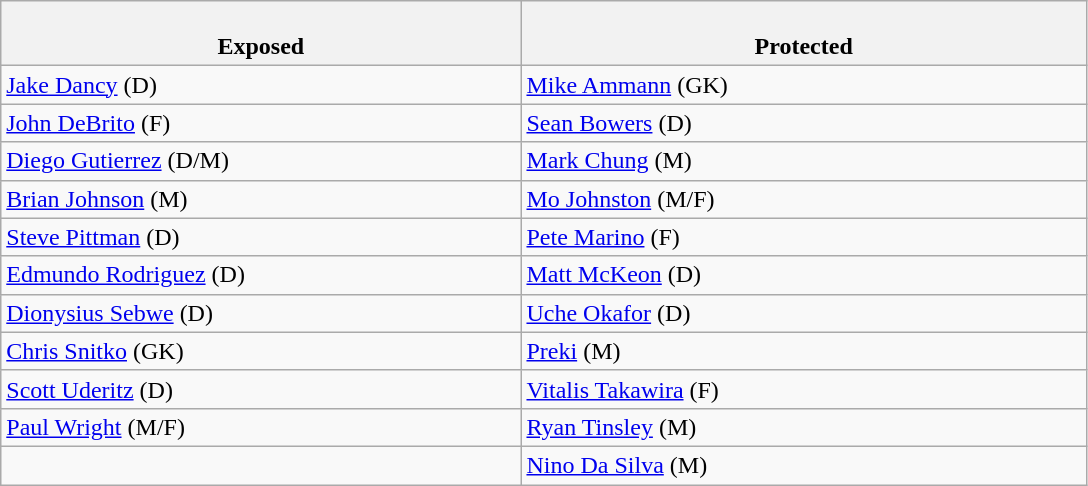<table class="wikitable">
<tr>
<th style="width:23%"><br>Exposed</th>
<th style="width:25%"><br>Protected</th>
</tr>
<tr>
<td><a href='#'>Jake Dancy</a> (D)</td>
<td><a href='#'>Mike Ammann</a> (GK)</td>
</tr>
<tr>
<td><a href='#'>John DeBrito</a> (F)</td>
<td><a href='#'>Sean Bowers</a> (D)</td>
</tr>
<tr>
<td><a href='#'>Diego Gutierrez</a> (D/M)</td>
<td><a href='#'>Mark Chung</a> (M)</td>
</tr>
<tr>
<td><a href='#'>Brian Johnson</a> (M)</td>
<td><a href='#'>Mo Johnston</a> (M/F)</td>
</tr>
<tr>
<td><a href='#'>Steve Pittman</a> (D)</td>
<td><a href='#'>Pete Marino</a> (F)</td>
</tr>
<tr>
<td><a href='#'>Edmundo Rodriguez</a> (D)</td>
<td><a href='#'>Matt McKeon</a> (D)</td>
</tr>
<tr>
<td><a href='#'>Dionysius Sebwe</a> (D)</td>
<td><a href='#'>Uche Okafor</a> (D)</td>
</tr>
<tr>
<td><a href='#'>Chris Snitko</a> (GK)</td>
<td><a href='#'>Preki</a> (M)</td>
</tr>
<tr>
<td><a href='#'>Scott Uderitz</a> (D)</td>
<td><a href='#'>Vitalis Takawira</a> (F)</td>
</tr>
<tr>
<td><a href='#'>Paul Wright</a> (M/F)</td>
<td><a href='#'>Ryan Tinsley</a> (M)</td>
</tr>
<tr>
<td></td>
<td><a href='#'>Nino Da Silva</a> (M)</td>
</tr>
</table>
